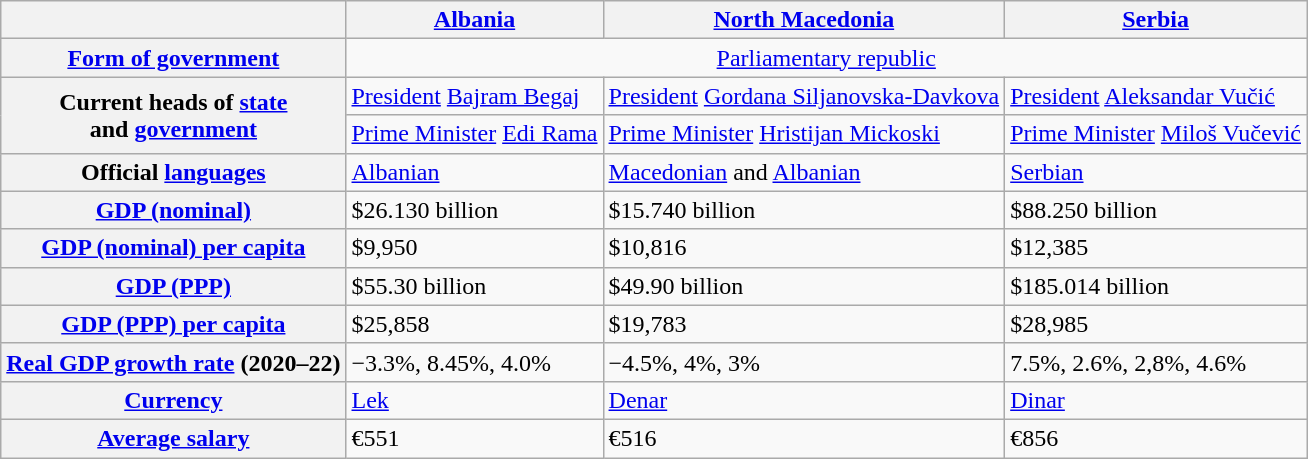<table class="wikitable">
<tr>
<th></th>
<th><a href='#'>Albania</a></th>
<th><a href='#'>North Macedonia</a></th>
<th><a href='#'>Serbia</a></th>
</tr>
<tr>
<th><a href='#'>Form of government</a></th>
<td align="center" colspan="3"><a href='#'>Parliamentary republic</a></td>
</tr>
<tr>
<th rowspan="2">Current heads of <a href='#'>state</a><br>and <a href='#'>government</a></th>
<td><a href='#'>President</a> <a href='#'>Bajram Begaj</a></td>
<td><a href='#'>President</a> <a href='#'>Gordana Siljanovska-Davkova</a></td>
<td><a href='#'>President</a> <a href='#'>Aleksandar Vučić</a></td>
</tr>
<tr>
<td><a href='#'>Prime Minister</a> <a href='#'>Edi Rama</a></td>
<td><a href='#'>Prime Minister</a> <a href='#'>Hristijan Mickoski</a></td>
<td><a href='#'>Prime Minister</a> <a href='#'>Miloš Vučević</a></td>
</tr>
<tr>
<th>Official <a href='#'>languages</a></th>
<td><a href='#'>Albanian</a></td>
<td><a href='#'>Macedonian</a> and <a href='#'>Albanian</a></td>
<td><a href='#'>Serbian</a></td>
</tr>
<tr>
<th><a href='#'>GDP (nominal)</a></th>
<td>$26.130 billion</td>
<td>$15.740 billion</td>
<td>$88.250 billion</td>
</tr>
<tr>
<th><a href='#'>GDP (nominal) per capita</a></th>
<td>$9,950</td>
<td>$10,816</td>
<td>$12,385</td>
</tr>
<tr>
<th><a href='#'>GDP (PPP)</a></th>
<td>$55.30 billion</td>
<td>$49.90 billion</td>
<td>$185.014 billion</td>
</tr>
<tr>
<th><a href='#'>GDP (PPP) per capita</a></th>
<td>$25,858</td>
<td>$19,783</td>
<td>$28,985</td>
</tr>
<tr>
<th><a href='#'>Real GDP growth rate</a> (2020–22)</th>
<td>−3.3%, 8.45%, 4.0%</td>
<td>−4.5%, 4%, 3%</td>
<td>7.5%, 2.6%, 2,8%, 4.6%</td>
</tr>
<tr>
<th><a href='#'>Currency</a></th>
<td><a href='#'>Lek</a></td>
<td><a href='#'>Denar</a></td>
<td><a href='#'>Dinar</a></td>
</tr>
<tr>
<th><a href='#'>Average salary</a></th>
<td>€551</td>
<td>€516</td>
<td>€856</td>
</tr>
</table>
